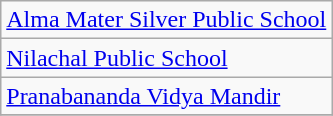<table class="wikitable">
<tr>
<td><a href='#'>Alma Mater Silver Public School</a></td>
</tr>
<tr>
<td><a href='#'>Nilachal Public School </a></td>
</tr>
<tr>
<td><a href='#'>Pranabananda Vidya Mandir</a></td>
</tr>
<tr>
</tr>
</table>
